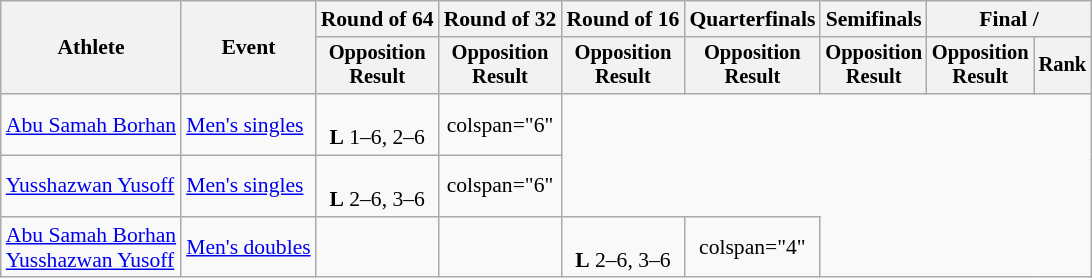<table class="wikitable" style="font-size:90%;">
<tr>
<th rowspan="2">Athlete</th>
<th rowspan="2">Event</th>
<th>Round of 64</th>
<th>Round of 32</th>
<th>Round of 16</th>
<th>Quarterfinals</th>
<th>Semifinals</th>
<th colspan="2">Final / </th>
</tr>
<tr style="font-size:95%">
<th>Opposition<br>Result</th>
<th>Opposition<br>Result</th>
<th>Opposition<br>Result</th>
<th>Opposition<br>Result</th>
<th>Opposition<br>Result</th>
<th>Opposition<br>Result</th>
<th>Rank</th>
</tr>
<tr align="center">
<td align="left"><a href='#'>Abu Samah Borhan</a></td>
<td align="left"><a href='#'>Men's singles</a></td>
<td><br><strong>L</strong> 1–6, 2–6</td>
<td>colspan="6" </td>
</tr>
<tr align="center">
<td align="left"><a href='#'>Yusshazwan Yusoff</a></td>
<td align="left"><a href='#'>Men's singles</a></td>
<td><br><strong>L</strong> 2–6, 3–6</td>
<td>colspan="6" </td>
</tr>
<tr align="center">
<td align="left"><a href='#'>Abu Samah Borhan</a><br><a href='#'>Yusshazwan Yusoff</a></td>
<td align="left"><a href='#'>Men's doubles</a></td>
<td></td>
<td></td>
<td><br><strong>L</strong> 2–6, 3–6</td>
<td>colspan="4" </td>
</tr>
</table>
